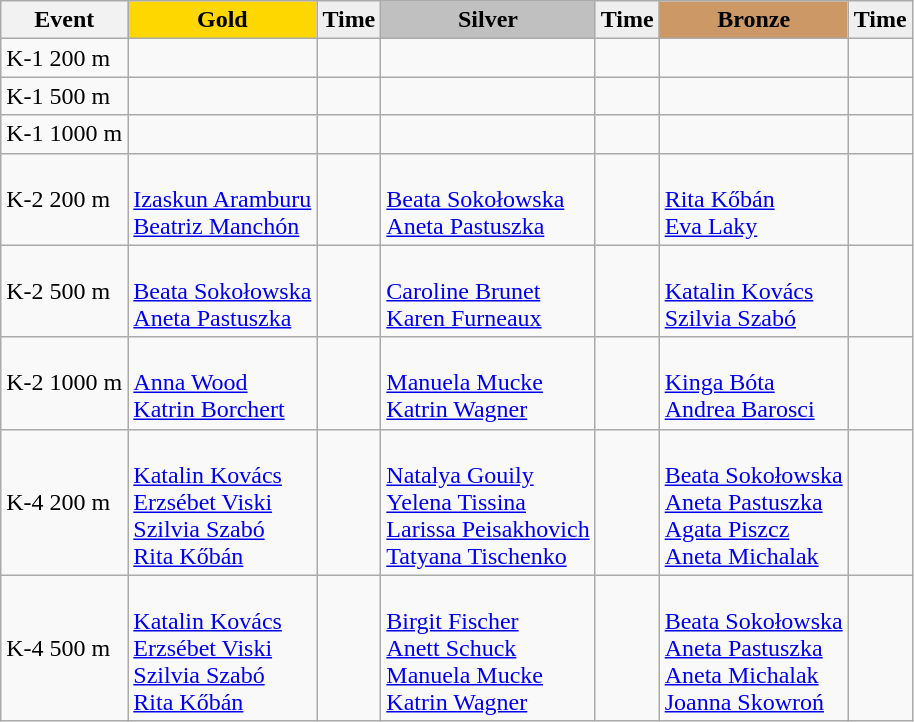<table class="wikitable">
<tr>
<th>Event</th>
<td align=center bgcolor="gold"><strong>Gold</strong></td>
<td align=center bgcolor="EFEFEF"><strong>Time</strong></td>
<td align=center bgcolor="silver"><strong>Silver</strong></td>
<td align=center bgcolor="EFEFEF"><strong>Time</strong></td>
<td align=center bgcolor="CC9966"><strong>Bronze</strong></td>
<td align=center bgcolor="EFEFEF"><strong>Time</strong></td>
</tr>
<tr>
<td>K-1 200 m</td>
<td></td>
<td></td>
<td></td>
<td></td>
<td></td>
<td></td>
</tr>
<tr>
<td>K-1 500 m</td>
<td></td>
<td></td>
<td></td>
<td></td>
<td></td>
<td></td>
</tr>
<tr>
<td>K-1 1000 m</td>
<td></td>
<td></td>
<td></td>
<td></td>
<td></td>
<td></td>
</tr>
<tr>
<td>K-2 200 m</td>
<td><br><a href='#'>Izaskun Aramburu</a><br><a href='#'>Beatriz Manchón</a></td>
<td></td>
<td><br><a href='#'>Beata Sokołowska</a><br><a href='#'>Aneta Pastuszka</a></td>
<td></td>
<td><br><a href='#'>Rita Kőbán</a><br><a href='#'>Eva Laky</a></td>
<td></td>
</tr>
<tr>
<td>K-2 500 m</td>
<td><br><a href='#'>Beata Sokołowska</a><br><a href='#'>Aneta Pastuszka</a></td>
<td></td>
<td><br><a href='#'>Caroline Brunet</a><br><a href='#'>Karen Furneaux</a></td>
<td></td>
<td><br><a href='#'>Katalin Kovács</a><br><a href='#'>Szilvia Szabó</a></td>
<td></td>
</tr>
<tr>
<td>K-2 1000 m</td>
<td><br><a href='#'>Anna Wood</a><br><a href='#'>Katrin Borchert</a></td>
<td></td>
<td><br><a href='#'>Manuela Mucke</a><br><a href='#'>Katrin Wagner</a></td>
<td></td>
<td><br><a href='#'>Kinga Bóta</a><br><a href='#'>Andrea Barosci</a></td>
<td></td>
</tr>
<tr>
<td>K-4 200 m</td>
<td><br><a href='#'>Katalin Kovács</a><br><a href='#'>Erzsébet Viski</a><br><a href='#'>Szilvia Szabó</a><br><a href='#'>Rita Kőbán</a></td>
<td></td>
<td><br><a href='#'>Natalya Gouily</a><br><a href='#'>Yelena Tissina</a><br><a href='#'>Larissa Peisakhovich</a><br><a href='#'>Tatyana Tischenko</a></td>
<td></td>
<td><br><a href='#'>Beata Sokołowska</a><br><a href='#'>Aneta Pastuszka</a><br><a href='#'>Agata Piszcz</a><br><a href='#'>Aneta Michalak</a></td>
<td></td>
</tr>
<tr>
<td>K-4 500 m</td>
<td><br><a href='#'>Katalin Kovács</a><br><a href='#'>Erzsébet Viski</a><br><a href='#'>Szilvia Szabó</a><br><a href='#'>Rita Kőbán</a></td>
<td></td>
<td><br><a href='#'>Birgit Fischer</a><br><a href='#'>Anett Schuck</a><br><a href='#'>Manuela Mucke</a><br><a href='#'>Katrin Wagner</a></td>
<td></td>
<td><br><a href='#'>Beata Sokołowska</a><br><a href='#'>Aneta Pastuszka</a><br><a href='#'>Aneta Michalak</a><br><a href='#'>Joanna Skowroń</a></td>
<td></td>
</tr>
</table>
